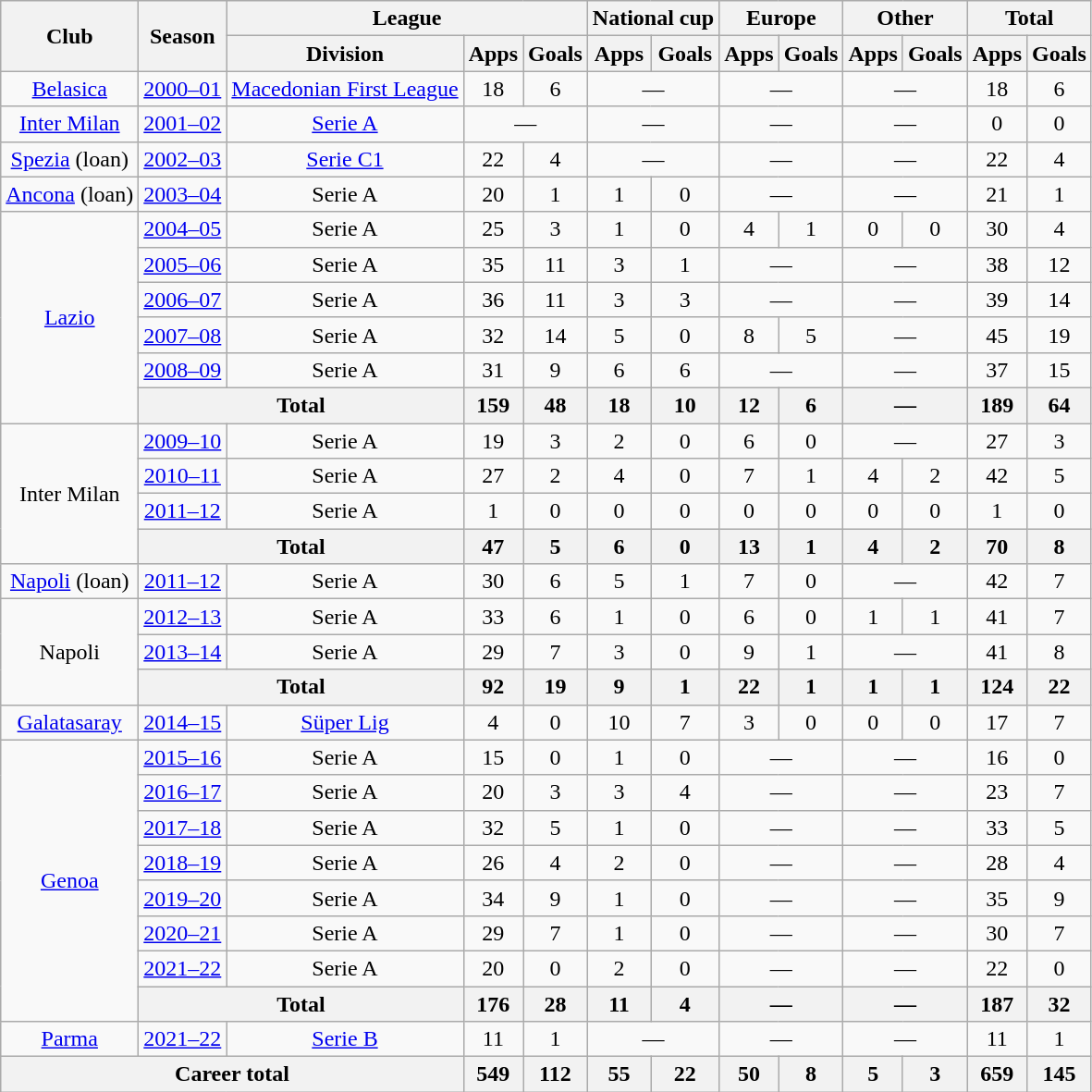<table class="wikitable" style="text-align:center">
<tr>
<th rowspan="2">Club</th>
<th rowspan="2">Season</th>
<th colspan="3">League</th>
<th colspan="2">National cup</th>
<th colspan="2">Europe</th>
<th colspan="2">Other</th>
<th colspan="2">Total</th>
</tr>
<tr>
<th>Division</th>
<th>Apps</th>
<th>Goals</th>
<th>Apps</th>
<th>Goals</th>
<th>Apps</th>
<th>Goals</th>
<th>Apps</th>
<th>Goals</th>
<th>Apps</th>
<th>Goals</th>
</tr>
<tr>
<td><a href='#'>Belasica</a></td>
<td><a href='#'>2000–01</a></td>
<td><a href='#'>Macedonian First League</a></td>
<td>18</td>
<td>6</td>
<td colspan="2">—</td>
<td colspan="2">—</td>
<td colspan="2">—</td>
<td>18</td>
<td>6</td>
</tr>
<tr>
<td><a href='#'>Inter Milan</a></td>
<td><a href='#'>2001–02</a></td>
<td><a href='#'>Serie A</a></td>
<td colspan="2">—</td>
<td colspan="2">—</td>
<td colspan="2">—</td>
<td colspan="2">—</td>
<td>0</td>
<td>0</td>
</tr>
<tr>
<td><a href='#'>Spezia</a> (loan)</td>
<td><a href='#'>2002–03</a></td>
<td><a href='#'>Serie C1</a></td>
<td>22</td>
<td>4</td>
<td colspan="2">—</td>
<td colspan="2">—</td>
<td colspan="2">—</td>
<td>22</td>
<td>4</td>
</tr>
<tr>
<td><a href='#'>Ancona</a> (loan)</td>
<td><a href='#'>2003–04</a></td>
<td>Serie A</td>
<td>20</td>
<td>1</td>
<td>1</td>
<td>0</td>
<td colspan="2">—</td>
<td colspan="2">—</td>
<td>21</td>
<td>1</td>
</tr>
<tr>
<td rowspan="6"><a href='#'>Lazio</a></td>
<td><a href='#'>2004–05</a></td>
<td>Serie A</td>
<td>25</td>
<td>3</td>
<td>1</td>
<td>0</td>
<td>4</td>
<td>1</td>
<td>0</td>
<td>0</td>
<td>30</td>
<td>4</td>
</tr>
<tr>
<td><a href='#'>2005–06</a></td>
<td>Serie A</td>
<td>35</td>
<td>11</td>
<td>3</td>
<td>1</td>
<td colspan="2">—</td>
<td colspan="2">—</td>
<td>38</td>
<td>12</td>
</tr>
<tr>
<td><a href='#'>2006–07</a></td>
<td>Serie A</td>
<td>36</td>
<td>11</td>
<td>3</td>
<td>3</td>
<td colspan="2">—</td>
<td colspan="2">—</td>
<td>39</td>
<td>14</td>
</tr>
<tr>
<td><a href='#'>2007–08</a></td>
<td>Serie A</td>
<td>32</td>
<td>14</td>
<td>5</td>
<td>0</td>
<td>8</td>
<td>5</td>
<td colspan="2">—</td>
<td>45</td>
<td>19</td>
</tr>
<tr>
<td><a href='#'>2008–09</a></td>
<td>Serie A</td>
<td>31</td>
<td>9</td>
<td>6</td>
<td>6</td>
<td colspan="2">—</td>
<td colspan="2">—</td>
<td>37</td>
<td>15</td>
</tr>
<tr>
<th colspan="2">Total</th>
<th>159</th>
<th>48</th>
<th>18</th>
<th>10</th>
<th>12</th>
<th>6</th>
<th colspan="2">—</th>
<th>189</th>
<th>64</th>
</tr>
<tr>
<td rowspan="4">Inter Milan</td>
<td><a href='#'>2009–10</a></td>
<td>Serie A</td>
<td>19</td>
<td>3</td>
<td>2</td>
<td>0</td>
<td>6</td>
<td>0</td>
<td colspan="2">—</td>
<td>27</td>
<td>3</td>
</tr>
<tr>
<td><a href='#'>2010–11</a></td>
<td>Serie A</td>
<td>27</td>
<td>2</td>
<td>4</td>
<td>0</td>
<td>7</td>
<td>1</td>
<td>4</td>
<td>2</td>
<td>42</td>
<td>5</td>
</tr>
<tr>
<td><a href='#'>2011–12</a></td>
<td>Serie A</td>
<td>1</td>
<td>0</td>
<td>0</td>
<td>0</td>
<td>0</td>
<td>0</td>
<td>0</td>
<td>0</td>
<td>1</td>
<td>0</td>
</tr>
<tr>
<th colspan="2">Total</th>
<th>47</th>
<th>5</th>
<th>6</th>
<th>0</th>
<th>13</th>
<th>1</th>
<th>4</th>
<th>2</th>
<th>70</th>
<th>8</th>
</tr>
<tr>
<td><a href='#'>Napoli</a> (loan)</td>
<td><a href='#'>2011–12</a></td>
<td>Serie A</td>
<td>30</td>
<td>6</td>
<td>5</td>
<td>1</td>
<td>7</td>
<td>0</td>
<td colspan="2">—</td>
<td>42</td>
<td>7</td>
</tr>
<tr>
<td rowspan="3">Napoli</td>
<td><a href='#'>2012–13</a></td>
<td>Serie A</td>
<td>33</td>
<td>6</td>
<td>1</td>
<td>0</td>
<td>6</td>
<td>0</td>
<td>1</td>
<td>1</td>
<td>41</td>
<td>7</td>
</tr>
<tr>
<td><a href='#'>2013–14</a></td>
<td>Serie A</td>
<td>29</td>
<td>7</td>
<td>3</td>
<td>0</td>
<td>9</td>
<td>1</td>
<td colspan="2">—</td>
<td>41</td>
<td>8</td>
</tr>
<tr>
<th colspan="2">Total</th>
<th>92</th>
<th>19</th>
<th>9</th>
<th>1</th>
<th>22</th>
<th>1</th>
<th>1</th>
<th>1</th>
<th>124</th>
<th>22</th>
</tr>
<tr>
<td><a href='#'>Galatasaray</a></td>
<td><a href='#'>2014–15</a></td>
<td><a href='#'>Süper Lig</a></td>
<td>4</td>
<td>0</td>
<td>10</td>
<td>7</td>
<td>3</td>
<td>0</td>
<td>0</td>
<td>0</td>
<td>17</td>
<td>7</td>
</tr>
<tr>
<td rowspan="8"><a href='#'>Genoa</a></td>
<td><a href='#'>2015–16</a></td>
<td>Serie A</td>
<td>15</td>
<td>0</td>
<td>1</td>
<td>0</td>
<td colspan="2">—</td>
<td colspan="2">—</td>
<td>16</td>
<td>0</td>
</tr>
<tr>
<td><a href='#'>2016–17</a></td>
<td>Serie A</td>
<td>20</td>
<td>3</td>
<td>3</td>
<td>4</td>
<td colspan="2">—</td>
<td colspan="2">—</td>
<td>23</td>
<td>7</td>
</tr>
<tr>
<td><a href='#'>2017–18</a></td>
<td>Serie A</td>
<td>32</td>
<td>5</td>
<td>1</td>
<td>0</td>
<td colspan="2">—</td>
<td colspan="2">—</td>
<td>33</td>
<td>5</td>
</tr>
<tr>
<td><a href='#'>2018–19</a></td>
<td>Serie A</td>
<td>26</td>
<td>4</td>
<td>2</td>
<td>0</td>
<td colspan="2">—</td>
<td colspan="2">—</td>
<td>28</td>
<td>4</td>
</tr>
<tr>
<td><a href='#'>2019–20</a></td>
<td>Serie A</td>
<td>34</td>
<td>9</td>
<td>1</td>
<td>0</td>
<td colspan="2">—</td>
<td colspan="2">—</td>
<td>35</td>
<td>9</td>
</tr>
<tr>
<td><a href='#'>2020–21</a></td>
<td>Serie A</td>
<td>29</td>
<td>7</td>
<td>1</td>
<td>0</td>
<td colspan="2">—</td>
<td colspan="2">—</td>
<td>30</td>
<td>7</td>
</tr>
<tr>
<td><a href='#'>2021–22</a></td>
<td>Serie A</td>
<td>20</td>
<td>0</td>
<td>2</td>
<td>0</td>
<td colspan="2">—</td>
<td colspan="2">—</td>
<td>22</td>
<td>0</td>
</tr>
<tr>
<th colspan="2">Total</th>
<th>176</th>
<th>28</th>
<th>11</th>
<th>4</th>
<th colspan="2">—</th>
<th colspan="2">—</th>
<th>187</th>
<th>32</th>
</tr>
<tr>
<td><a href='#'>Parma</a></td>
<td><a href='#'>2021–22</a></td>
<td><a href='#'>Serie B</a></td>
<td>11</td>
<td>1</td>
<td colspan="2">—</td>
<td colspan="2">—</td>
<td colspan="2">—</td>
<td>11</td>
<td>1</td>
</tr>
<tr>
<th colspan="3">Career total</th>
<th>549</th>
<th>112</th>
<th>55</th>
<th>22</th>
<th>50</th>
<th>8</th>
<th>5</th>
<th>3</th>
<th>659</th>
<th>145</th>
</tr>
</table>
